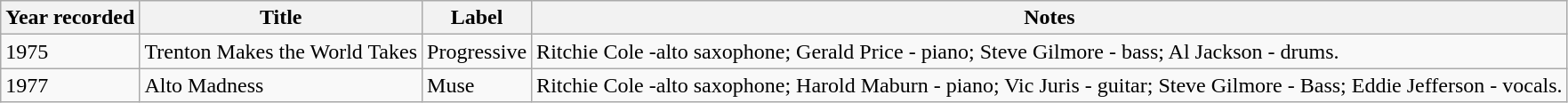<table class="wikitable sortable">
<tr>
<th>Year recorded</th>
<th>Title</th>
<th>Label</th>
<th>Notes</th>
</tr>
<tr>
<td>1975</td>
<td>Trenton Makes the World Takes</td>
<td>Progressive</td>
<td>Ritchie Cole -alto saxophone; Gerald Price - piano; Steve Gilmore - bass; Al Jackson - drums.</td>
</tr>
<tr>
<td>1977</td>
<td>Alto Madness</td>
<td>Muse</td>
<td>Ritchie Cole -alto saxophone; Harold Maburn - piano; Vic Juris - guitar; Steve Gilmore - Bass; Eddie Jefferson - vocals.</td>
</tr>
</table>
